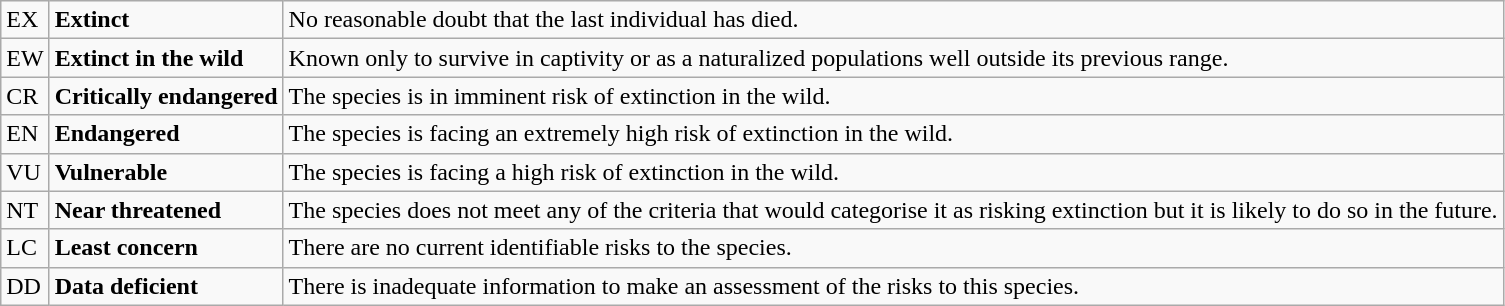<table class="wikitable" style="text-align:left">
<tr>
<td>EX</td>
<td><strong>Extinct</strong></td>
<td>No reasonable doubt that the last individual has died.</td>
</tr>
<tr>
<td>EW</td>
<td><strong>Extinct in the wild</strong></td>
<td>Known only to survive in captivity or as a naturalized populations well outside its previous range.</td>
</tr>
<tr>
<td>CR</td>
<td><strong>Critically endangered</strong></td>
<td>The species is in imminent risk of extinction in the wild.</td>
</tr>
<tr>
<td>EN</td>
<td><strong>Endangered</strong></td>
<td>The species is facing an extremely high risk of extinction in the wild.</td>
</tr>
<tr>
<td>VU</td>
<td><strong>Vulnerable</strong></td>
<td>The species is facing a high risk of extinction in the wild.</td>
</tr>
<tr>
<td>NT</td>
<td><strong>Near threatened</strong></td>
<td>The species does not meet any of the criteria that would categorise it as risking extinction but it is likely to do so in the future.</td>
</tr>
<tr>
<td>LC</td>
<td><strong>Least concern</strong></td>
<td>There are no current identifiable risks to the species.</td>
</tr>
<tr>
<td>DD</td>
<td><strong>Data deficient</strong></td>
<td>There is inadequate information to make an assessment of the risks to this species.</td>
</tr>
</table>
